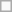<table class="wikitable">
<tr>
<td>    </td>
</tr>
</table>
